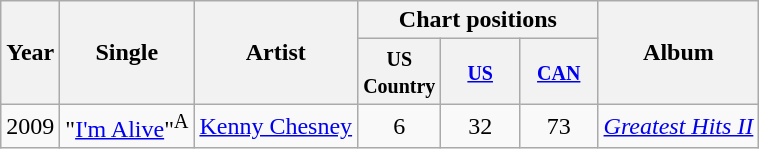<table class="wikitable" style="text-align:center;">
<tr>
<th rowspan="2">Year</th>
<th rowspan="2">Single</th>
<th rowspan="2">Artist</th>
<th colspan="3">Chart positions</th>
<th rowspan="2">Album</th>
</tr>
<tr>
<th style="width:45px;"><small>US Country</small></th>
<th style="width:45px;"><small><a href='#'>US</a></small></th>
<th style="width:45px;"><small><a href='#'>CAN</a></small></th>
</tr>
<tr>
<td>2009</td>
<td style="text-align:left;">"<a href='#'>I'm Alive</a>"<sup>A</sup></td>
<td><a href='#'>Kenny Chesney</a></td>
<td>6</td>
<td>32</td>
<td>73</td>
<td style="text-align:left;"><em><a href='#'>Greatest Hits II</a></em></td>
</tr>
</table>
